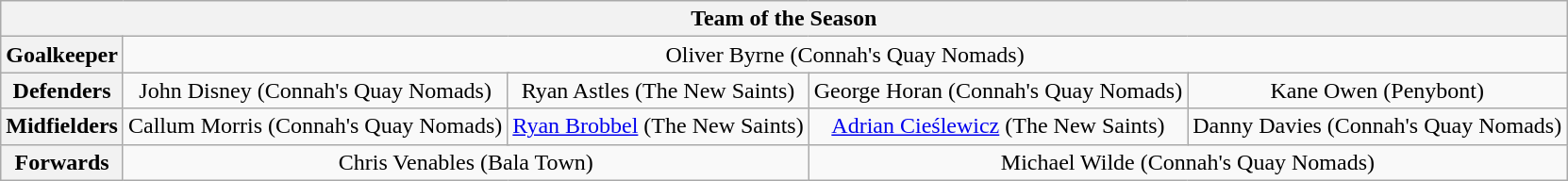<table class="wikitable" style="text-align:center">
<tr>
<th colspan="13">Team of the Season</th>
</tr>
<tr>
<th>Goalkeeper</th>
<td colspan="12"> Oliver Byrne (Connah's Quay Nomads)</td>
</tr>
<tr>
<th>Defenders</th>
<td colspan="3"> John Disney (Connah's Quay Nomads)</td>
<td colspan="3"> Ryan Astles (The New Saints)</td>
<td colspan="3"> George Horan (Connah's Quay Nomads)</td>
<td colspan="3"> Kane Owen (Penybont)</td>
</tr>
<tr>
<th>Midfielders</th>
<td colspan="3"> Callum Morris (Connah's Quay Nomads)</td>
<td colspan="3"> <a href='#'>Ryan Brobbel</a> (The New Saints)</td>
<td colspan="3"> <a href='#'>Adrian Cieślewicz</a> (The New Saints)</td>
<td colspan="3"> Danny Davies (Connah's Quay Nomads)</td>
</tr>
<tr>
<th>Forwards</th>
<td colspan="6"> Chris Venables (Bala Town)</td>
<td colspan="6"> Michael Wilde (Connah's Quay Nomads)</td>
</tr>
</table>
